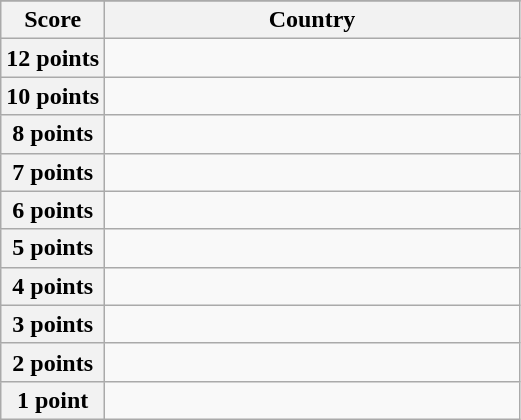<table class="wikitable">
<tr>
</tr>
<tr>
<th scope="col" width="20%">Score</th>
<th scope="col">Country</th>
</tr>
<tr>
<th scope="row">12 points</th>
<td></td>
</tr>
<tr>
<th scope="row">10 points</th>
<td></td>
</tr>
<tr>
<th scope="row">8 points</th>
<td></td>
</tr>
<tr>
<th scope="row">7 points</th>
<td></td>
</tr>
<tr>
<th scope="row">6 points</th>
<td></td>
</tr>
<tr>
<th scope="row">5 points</th>
<td></td>
</tr>
<tr>
<th scope="row">4 points</th>
<td></td>
</tr>
<tr>
<th scope="row">3 points</th>
<td></td>
</tr>
<tr>
<th scope="row">2 points</th>
<td></td>
</tr>
<tr>
<th scope="row">1 point</th>
<td></td>
</tr>
</table>
